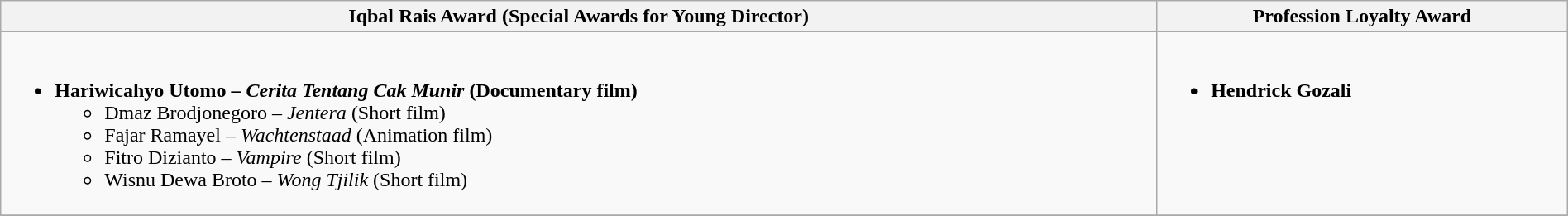<table class=wikitable style="width:100%;">
<tr>
<th style="width=50%">Iqbal Rais Award (Special Awards for Young Director)</th>
<th style="width=50%">Profession Loyalty Award</th>
</tr>
<tr>
<td valign= "top"><br><ul><li><strong>Hariwicahyo Utomo – <em>Cerita Tentang Cak Munir</em> (Documentary film)</strong><ul><li>Dmaz Brodjonegoro – <em>Jentera</em> (Short film)</li><li>Fajar Ramayel – <em>Wachtenstaad </em> (Animation film)</li><li>Fitro Dizianto – <em>Vampire</em> (Short film)</li><li>Wisnu Dewa Broto – <em>Wong Tjilik</em> (Short film)</li></ul></li></ul></td>
<td valign= "top"><br><ul><li><strong>Hendrick Gozali</strong></li></ul></td>
</tr>
<tr>
</tr>
</table>
